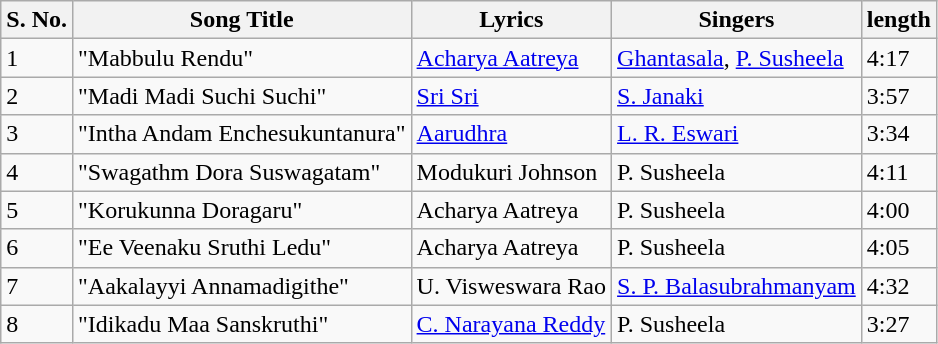<table class="wikitable">
<tr>
<th>S. No.</th>
<th>Song Title</th>
<th>Lyrics</th>
<th>Singers</th>
<th>length</th>
</tr>
<tr>
<td>1</td>
<td>"Mabbulu Rendu"</td>
<td><a href='#'>Acharya Aatreya</a></td>
<td><a href='#'>Ghantasala</a>, <a href='#'>P. Susheela</a></td>
<td>4:17</td>
</tr>
<tr>
<td>2</td>
<td>"Madi Madi Suchi Suchi"</td>
<td><a href='#'>Sri Sri</a></td>
<td><a href='#'>S. Janaki</a></td>
<td>3:57</td>
</tr>
<tr>
<td>3</td>
<td>"Intha Andam Enchesukuntanura"</td>
<td><a href='#'>Aarudhra</a></td>
<td><a href='#'>L. R. Eswari</a></td>
<td>3:34</td>
</tr>
<tr>
<td>4</td>
<td>"Swagathm Dora Suswagatam"</td>
<td>Modukuri Johnson</td>
<td>P. Susheela</td>
<td>4:11</td>
</tr>
<tr>
<td>5</td>
<td>"Korukunna Doragaru"</td>
<td>Acharya Aatreya</td>
<td>P. Susheela</td>
<td>4:00</td>
</tr>
<tr>
<td>6</td>
<td>"Ee Veenaku Sruthi Ledu"</td>
<td>Acharya Aatreya</td>
<td>P. Susheela</td>
<td>4:05</td>
</tr>
<tr>
<td>7</td>
<td>"Aakalayyi Annamadigithe"</td>
<td>U. Visweswara Rao</td>
<td><a href='#'>S. P. Balasubrahmanyam</a></td>
<td>4:32</td>
</tr>
<tr>
<td>8</td>
<td>"Idikadu Maa Sanskruthi"</td>
<td><a href='#'>C. Narayana Reddy</a></td>
<td>P. Susheela</td>
<td>3:27</td>
</tr>
</table>
